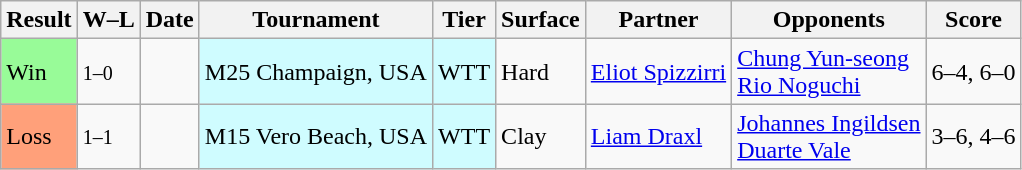<table class="sortable wikitable">
<tr>
<th>Result</th>
<th class="unsortable">W–L</th>
<th>Date</th>
<th>Tournament</th>
<th>Tier</th>
<th>Surface</th>
<th>Partner</th>
<th>Opponents</th>
<th class="unsortable">Score</th>
</tr>
<tr>
<td bgcolor=98FB98>Win</td>
<td><small>1–0</small></td>
<td></td>
<td style="background:#cffcff;">M25 Champaign, USA</td>
<td style="background:#cffcff;">WTT</td>
<td>Hard</td>
<td> <a href='#'>Eliot Spizzirri</a></td>
<td> <a href='#'>Chung Yun-seong</a> <br>  <a href='#'>Rio Noguchi</a></td>
<td>6–4, 6–0</td>
</tr>
<tr>
<td bgcolor=FFA07A>Loss</td>
<td><small>1–1</small></td>
<td></td>
<td style="background:#cffcff;">M15 Vero Beach, USA</td>
<td style="background:#cffcff;">WTT</td>
<td>Clay</td>
<td> <a href='#'>Liam Draxl</a></td>
<td> <a href='#'>Johannes Ingildsen</a><br> <a href='#'>Duarte Vale</a></td>
<td>3–6, 4–6</td>
</tr>
</table>
